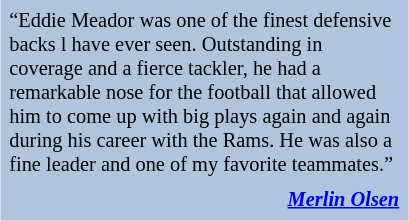<table class="toccolours" style="float: right; margin-left: 1em; margin-right: 2em; font-size: 85%; background:lightsteelblue; width:20em;" cellspacing="5">
<tr>
<td style="text-align: left;">“Eddie Meador was one of the finest defensive backs l have ever seen. Outstanding in coverage and a fierce tackler, he had a remarkable nose for the football that allowed him to come up with big plays again and again during his career with the Rams. He was also a fine leader and one of my favorite teammates.”</td>
</tr>
<tr>
<td style="text-align: right;"><strong><em><a href='#'>Merlin Olsen</a><strong></td>
</tr>
</table>
